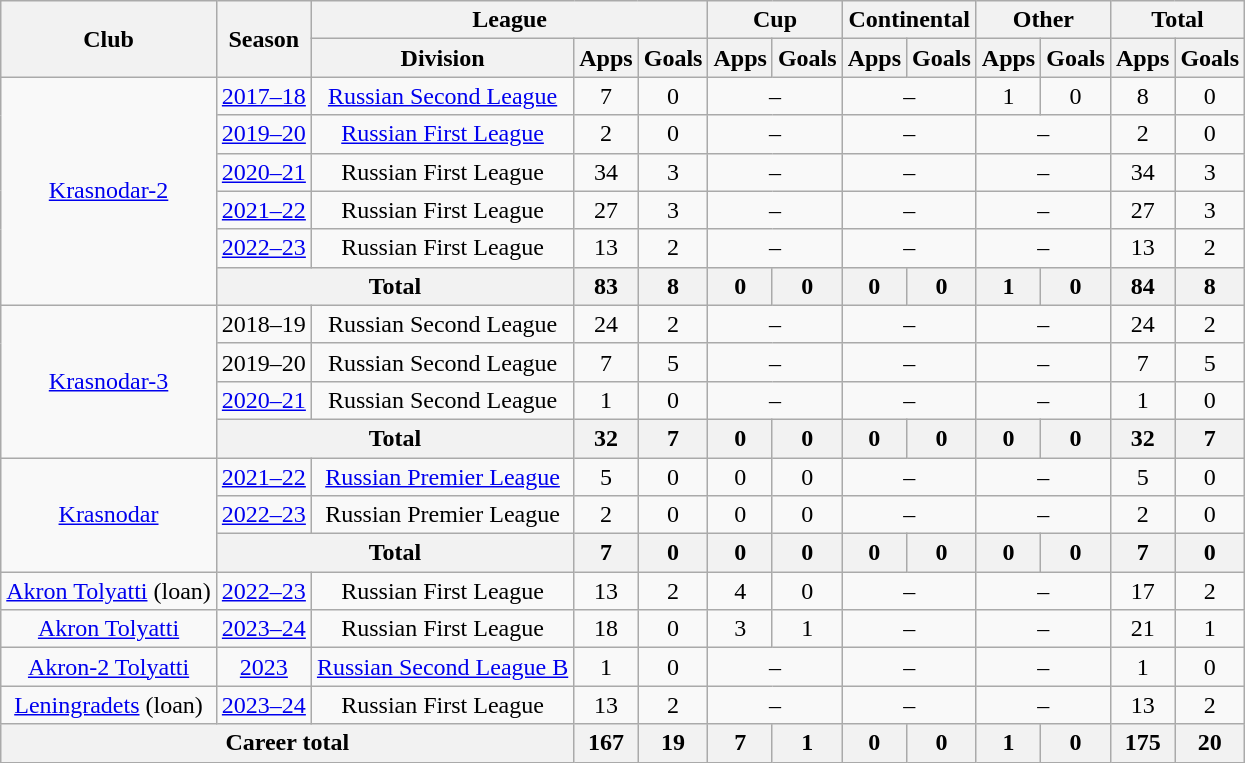<table class="wikitable" style="text-align: center;">
<tr>
<th rowspan=2>Club</th>
<th rowspan=2>Season</th>
<th colspan=3>League</th>
<th colspan=2>Cup</th>
<th colspan=2>Continental</th>
<th colspan=2>Other</th>
<th colspan=2>Total</th>
</tr>
<tr>
<th>Division</th>
<th>Apps</th>
<th>Goals</th>
<th>Apps</th>
<th>Goals</th>
<th>Apps</th>
<th>Goals</th>
<th>Apps</th>
<th>Goals</th>
<th>Apps</th>
<th>Goals</th>
</tr>
<tr>
<td rowspan="6"><a href='#'>Krasnodar-2</a></td>
<td><a href='#'>2017–18</a></td>
<td><a href='#'>Russian Second League</a></td>
<td>7</td>
<td>0</td>
<td colspan=2>–</td>
<td colspan=2>–</td>
<td>1</td>
<td>0</td>
<td>8</td>
<td>0</td>
</tr>
<tr>
<td><a href='#'>2019–20</a></td>
<td><a href='#'>Russian First League</a></td>
<td>2</td>
<td>0</td>
<td colspan=2>–</td>
<td colspan=2>–</td>
<td colspan=2>–</td>
<td>2</td>
<td>0</td>
</tr>
<tr>
<td><a href='#'>2020–21</a></td>
<td>Russian First League</td>
<td>34</td>
<td>3</td>
<td colspan=2>–</td>
<td colspan=2>–</td>
<td colspan=2>–</td>
<td>34</td>
<td>3</td>
</tr>
<tr>
<td><a href='#'>2021–22</a></td>
<td>Russian First League</td>
<td>27</td>
<td>3</td>
<td colspan=2>–</td>
<td colspan=2>–</td>
<td colspan=2>–</td>
<td>27</td>
<td>3</td>
</tr>
<tr>
<td><a href='#'>2022–23</a></td>
<td>Russian First League</td>
<td>13</td>
<td>2</td>
<td colspan=2>–</td>
<td colspan=2>–</td>
<td colspan=2>–</td>
<td>13</td>
<td>2</td>
</tr>
<tr>
<th colspan=2>Total</th>
<th>83</th>
<th>8</th>
<th>0</th>
<th>0</th>
<th>0</th>
<th>0</th>
<th>1</th>
<th>0</th>
<th>84</th>
<th>8</th>
</tr>
<tr>
<td rowspan="4"><a href='#'>Krasnodar-3</a></td>
<td>2018–19</td>
<td>Russian Second League</td>
<td>24</td>
<td>2</td>
<td colspan=2>–</td>
<td colspan=2>–</td>
<td colspan=2>–</td>
<td>24</td>
<td>2</td>
</tr>
<tr>
<td>2019–20</td>
<td>Russian Second League</td>
<td>7</td>
<td>5</td>
<td colspan=2>–</td>
<td colspan=2>–</td>
<td colspan=2>–</td>
<td>7</td>
<td>5</td>
</tr>
<tr>
<td><a href='#'>2020–21</a></td>
<td>Russian Second League</td>
<td>1</td>
<td>0</td>
<td colspan=2>–</td>
<td colspan=2>–</td>
<td colspan=2>–</td>
<td>1</td>
<td>0</td>
</tr>
<tr>
<th colspan=2>Total</th>
<th>32</th>
<th>7</th>
<th>0</th>
<th>0</th>
<th>0</th>
<th>0</th>
<th>0</th>
<th>0</th>
<th>32</th>
<th>7</th>
</tr>
<tr>
<td rowspan="3"><a href='#'>Krasnodar</a></td>
<td><a href='#'>2021–22</a></td>
<td><a href='#'>Russian Premier League</a></td>
<td>5</td>
<td>0</td>
<td>0</td>
<td>0</td>
<td colspan=2>–</td>
<td colspan=2>–</td>
<td>5</td>
<td>0</td>
</tr>
<tr>
<td><a href='#'>2022–23</a></td>
<td>Russian Premier League</td>
<td>2</td>
<td>0</td>
<td>0</td>
<td>0</td>
<td colspan=2>–</td>
<td colspan=2>–</td>
<td>2</td>
<td>0</td>
</tr>
<tr>
<th colspan=2>Total</th>
<th>7</th>
<th>0</th>
<th>0</th>
<th>0</th>
<th>0</th>
<th>0</th>
<th>0</th>
<th>0</th>
<th>7</th>
<th>0</th>
</tr>
<tr>
<td><a href='#'>Akron Tolyatti</a> (loan)</td>
<td><a href='#'>2022–23</a></td>
<td>Russian First League</td>
<td>13</td>
<td>2</td>
<td>4</td>
<td>0</td>
<td colspan=2>–</td>
<td colspan=2>–</td>
<td>17</td>
<td>2</td>
</tr>
<tr>
<td><a href='#'>Akron Tolyatti</a></td>
<td><a href='#'>2023–24</a></td>
<td>Russian First League</td>
<td>18</td>
<td>0</td>
<td>3</td>
<td>1</td>
<td colspan=2>–</td>
<td colspan=2>–</td>
<td>21</td>
<td>1</td>
</tr>
<tr>
<td><a href='#'>Akron-2 Tolyatti</a></td>
<td><a href='#'>2023</a></td>
<td><a href='#'>Russian Second League B</a></td>
<td>1</td>
<td>0</td>
<td colspan=2>–</td>
<td colspan=2>–</td>
<td colspan=2>–</td>
<td>1</td>
<td>0</td>
</tr>
<tr>
<td><a href='#'>Leningradets</a> (loan)</td>
<td><a href='#'>2023–24</a></td>
<td>Russian First League</td>
<td>13</td>
<td>2</td>
<td colspan=2>–</td>
<td colspan=2>–</td>
<td colspan=2>–</td>
<td>13</td>
<td>2</td>
</tr>
<tr>
<th colspan=3>Career total</th>
<th>167</th>
<th>19</th>
<th>7</th>
<th>1</th>
<th>0</th>
<th>0</th>
<th>1</th>
<th>0</th>
<th>175</th>
<th>20</th>
</tr>
</table>
